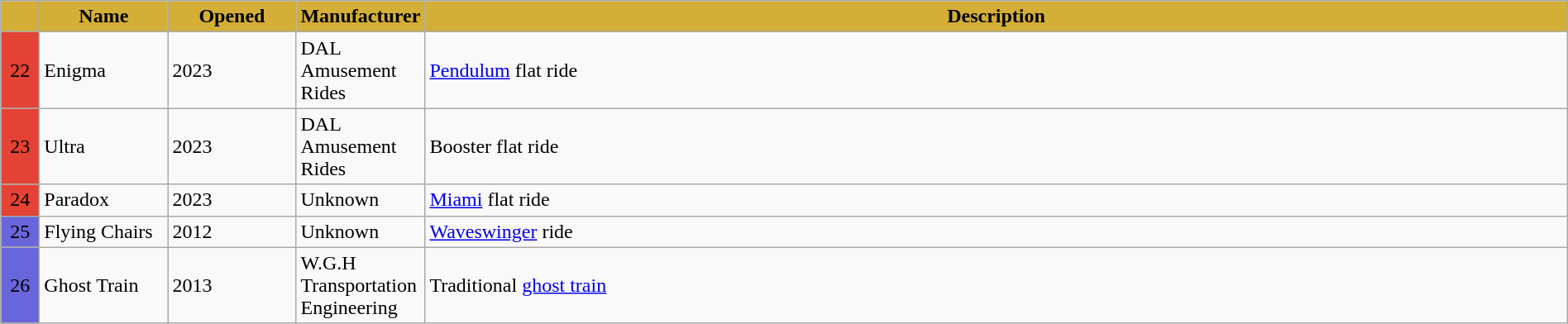<table class="wikitable sortable" style="width: 100%; font sizes: 95%;">
<tr>
<th style="background-color: #d4af37; width: 1.5em;"></th>
<th style="background-color: #d4af37; width: 6em;">Name</th>
<th style="background-color: #d4af37; width: 6em;">Opened</th>
<th style="background-color: #d4af37; width: 6em;">Manufacturer</th>
<th style="background-color: #d4af37;">Description</th>
</tr>
<tr>
<td bgcolor="#e34234" style="text-align: center;">22</td>
<td>Enigma</td>
<td>2023</td>
<td>DAL Amusement Rides</td>
<td><a href='#'>Pendulum</a> flat ride</td>
</tr>
<tr>
<td bgcolor="#e34234" style="text-align: center;">23</td>
<td>Ultra</td>
<td>2023</td>
<td>DAL Amusement Rides</td>
<td>Booster flat ride</td>
</tr>
<tr>
<td bgcolor="#e34234" style="text-align: center;">24</td>
<td>Paradox</td>
<td>2023</td>
<td>Unknown</td>
<td><a href='#'>Miami</a> flat ride</td>
</tr>
<tr>
<td bgcolor="#6966dc" style="text-align: center;">25</td>
<td>Flying Chairs</td>
<td>2012</td>
<td>Unknown</td>
<td><a href='#'>Waveswinger</a> ride</td>
</tr>
<tr>
<td bgcolor="#6966dc" style="text-align: center;">26</td>
<td>Ghost Train</td>
<td>2013</td>
<td>W.G.H Transportation Engineering</td>
<td>Traditional <a href='#'>ghost train</a></td>
</tr>
</table>
